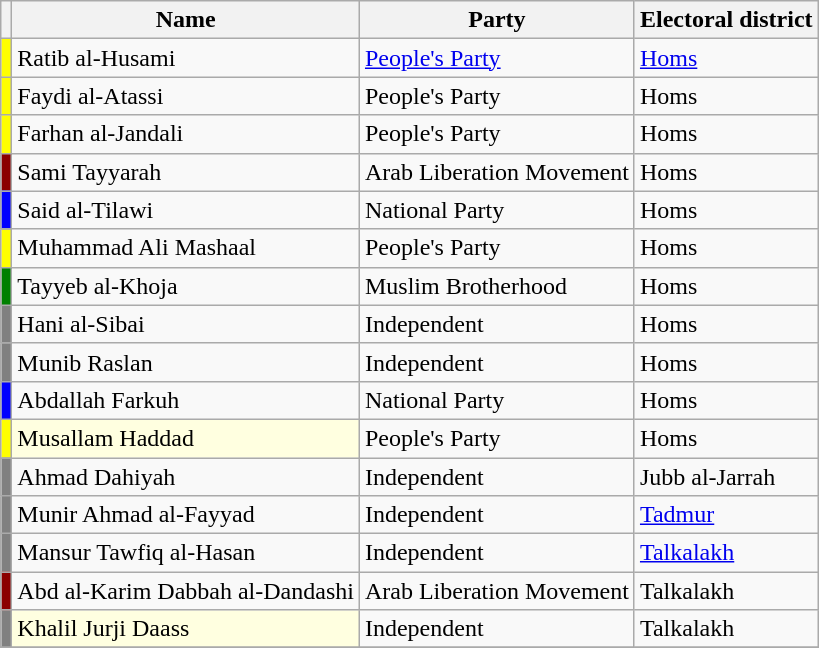<table class="wikitable sortable">
<tr>
<th></th>
<th>Name</th>
<th>Party</th>
<th>Electoral district</th>
</tr>
<tr>
<td bgcolor="yellow"></td>
<td>Ratib al-Husami</td>
<td><a href='#'>People's Party</a></td>
<td><a href='#'>Homs</a></td>
</tr>
<tr>
<td bgcolor="yellow"></td>
<td>Faydi al-Atassi</td>
<td>People's Party</td>
<td>Homs</td>
</tr>
<tr>
<td bgcolor="yellow"></td>
<td>Farhan al-Jandali</td>
<td>People's Party</td>
<td>Homs</td>
</tr>
<tr>
<td bgcolor="darkred"></td>
<td>Sami Tayyarah</td>
<td>Arab Liberation Movement</td>
<td>Homs</td>
</tr>
<tr>
<td bgcolor="blue"></td>
<td>Said al-Tilawi</td>
<td>National Party</td>
<td>Homs</td>
</tr>
<tr>
<td bgcolor="yellow"></td>
<td>Muhammad Ali Mashaal</td>
<td>People's Party</td>
<td>Homs</td>
</tr>
<tr>
<td bgcolor="green"></td>
<td>Tayyeb al-Khoja</td>
<td>Muslim Brotherhood</td>
<td>Homs</td>
</tr>
<tr>
<td bgcolor="grey"></td>
<td>Hani al-Sibai</td>
<td>Independent</td>
<td>Homs</td>
</tr>
<tr>
<td bgcolor="grey"></td>
<td>Munib Raslan</td>
<td>Independent</td>
<td>Homs</td>
</tr>
<tr>
<td bgcolor="blue"></td>
<td>Abdallah Farkuh</td>
<td>National Party</td>
<td>Homs</td>
</tr>
<tr>
<td bgcolor="yellow"></td>
<td bgcolor="lightyellow">Musallam Haddad</td>
<td>People's Party</td>
<td>Homs</td>
</tr>
<tr>
<td bgcolor="grey"></td>
<td>Ahmad Dahiyah</td>
<td>Independent</td>
<td>Jubb al-Jarrah</td>
</tr>
<tr>
<td bgcolor="grey"></td>
<td>Munir Ahmad al-Fayyad</td>
<td>Independent</td>
<td><a href='#'>Tadmur</a></td>
</tr>
<tr>
<td bgcolor="grey"></td>
<td>Mansur Tawfiq al-Hasan</td>
<td>Independent</td>
<td><a href='#'>Talkalakh</a></td>
</tr>
<tr>
<td bgcolor="darkred"></td>
<td>Abd al-Karim Dabbah al-Dandashi</td>
<td>Arab Liberation Movement</td>
<td>Talkalakh</td>
</tr>
<tr>
<td bgcolor="grey"></td>
<td bgcolor="lightyellow">Khalil Jurji Daass</td>
<td>Independent</td>
<td>Talkalakh</td>
</tr>
<tr>
</tr>
</table>
